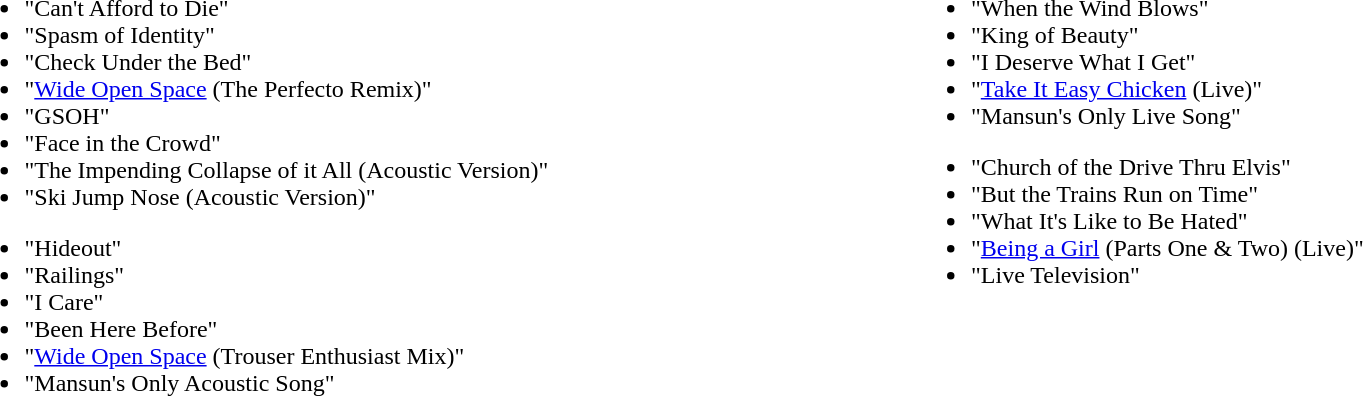<table style="width:100%;">
<tr valign ="top">
<td width=50%><br><ul><li>"Can't Afford to Die"</li><li>"Spasm of Identity"</li><li>"Check Under the Bed"</li><li>"<a href='#'>Wide Open Space</a> (The Perfecto Remix)"</li><li>"GSOH"</li><li>"Face in the Crowd"</li><li>"The Impending Collapse of it All (Acoustic Version)"</li><li>"Ski Jump Nose (Acoustic Version)"</li></ul><ul><li>"Hideout"</li><li>"Railings"</li><li>"I Care"</li><li>"Been Here Before"</li><li>"<a href='#'>Wide Open Space</a> (Trouser Enthusiast Mix)"</li><li>"Mansun's Only Acoustic Song"</li></ul></td>
<td width=50%><br><ul><li>"When the Wind Blows"</li><li>"King of Beauty"</li><li>"I Deserve What I Get"</li><li>"<a href='#'>Take It Easy Chicken</a> (Live)"</li><li>"Mansun's Only Live Song"</li></ul><ul><li>"Church of the Drive Thru Elvis"</li><li>"But the Trains Run on Time"</li><li>"What It's Like to Be Hated"</li><li>"<a href='#'>Being a Girl</a> (Parts One & Two) (Live)"</li><li>"Live Television"</li></ul></td>
</tr>
</table>
